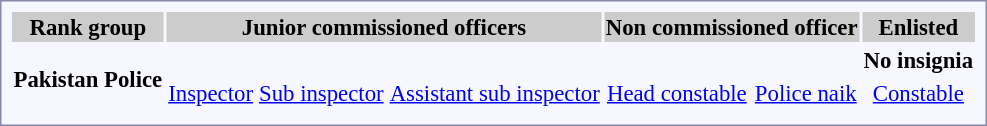<table style="border:1px solid #8888aa; background-color:#f7f8ff; padding:5px; font-size:95%; margin: 0px 12px 12px 0px; text-align:center;">
<tr style="background-color:#CCCCCC;">
<th>Rank group</th>
<th colspan="3">Junior commissioned officers</th>
<th colspan="2">Non commissioned officer</th>
<th>Enlisted</th>
</tr>
<tr>
<td rowspan="3"> <strong>Pakistan Police</strong></td>
<td></td>
<td></td>
<td></td>
<td></td>
<td></td>
<td><strong>No insignia</strong></td>
</tr>
<tr>
<td><a href='#'>Inspector</a></td>
<td><a href='#'>Sub inspector</a></td>
<td><a href='#'>Assistant sub inspector</a></td>
<td><a href='#'>Head constable</a></td>
<td><a href='#'>Police naik</a></td>
<td><a href='#'>Constable</a></td>
</tr>
<tr>
<td></td>
<td></td>
<td></td>
<td></td>
<td></td>
<td></td>
</tr>
</table>
